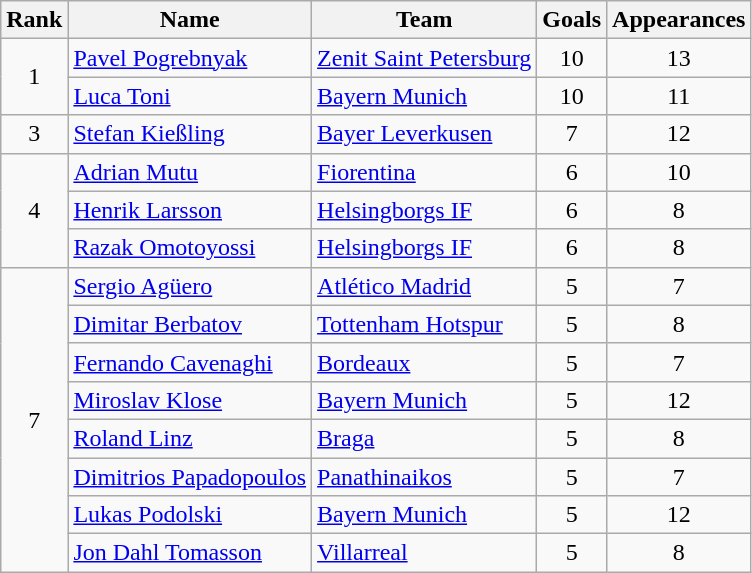<table class="wikitable" style="text-align: center;">
<tr>
<th>Rank</th>
<th>Name</th>
<th>Team</th>
<th>Goals</th>
<th>Appearances</th>
</tr>
<tr>
<td rowspan="2">1</td>
<td align="left"> <a href='#'>Pavel Pogrebnyak</a></td>
<td align="left"> <a href='#'>Zenit Saint Petersburg</a></td>
<td>10</td>
<td>13</td>
</tr>
<tr>
<td align="left"> <a href='#'>Luca Toni</a></td>
<td align="left"> <a href='#'>Bayern Munich</a></td>
<td>10</td>
<td>11</td>
</tr>
<tr>
<td>3</td>
<td align="left"> <a href='#'>Stefan Kießling</a></td>
<td align="left"> <a href='#'>Bayer Leverkusen</a></td>
<td>7</td>
<td>12</td>
</tr>
<tr>
<td rowspan="3">4</td>
<td align="left"> <a href='#'>Adrian Mutu</a></td>
<td align="left"> <a href='#'>Fiorentina</a></td>
<td>6</td>
<td>10</td>
</tr>
<tr>
<td align="left"> <a href='#'>Henrik Larsson</a></td>
<td align="left"> <a href='#'>Helsingborgs IF</a></td>
<td>6</td>
<td>8</td>
</tr>
<tr>
<td align="left"> <a href='#'>Razak Omotoyossi</a></td>
<td align="left"> <a href='#'>Helsingborgs IF</a></td>
<td>6</td>
<td>8</td>
</tr>
<tr>
<td rowspan="8">7</td>
<td align="left"> <a href='#'>Sergio Agüero</a></td>
<td align="left"> <a href='#'>Atlético Madrid</a></td>
<td>5</td>
<td>7</td>
</tr>
<tr>
<td align="left"> <a href='#'>Dimitar Berbatov</a></td>
<td align="left"> <a href='#'>Tottenham Hotspur</a></td>
<td>5</td>
<td>8</td>
</tr>
<tr>
<td align="left"> <a href='#'>Fernando Cavenaghi</a></td>
<td align="left"> <a href='#'>Bordeaux</a></td>
<td>5</td>
<td>7</td>
</tr>
<tr>
<td align="left"> <a href='#'>Miroslav Klose</a></td>
<td align="left"> <a href='#'>Bayern Munich</a></td>
<td>5</td>
<td>12</td>
</tr>
<tr>
<td align="left"> <a href='#'>Roland Linz</a></td>
<td align="left"> <a href='#'>Braga</a></td>
<td>5</td>
<td>8</td>
</tr>
<tr>
<td align="left"> <a href='#'>Dimitrios Papadopoulos</a></td>
<td align="left"> <a href='#'>Panathinaikos</a></td>
<td>5</td>
<td>7</td>
</tr>
<tr>
<td align="left"> <a href='#'>Lukas Podolski</a></td>
<td align="left"> <a href='#'>Bayern Munich</a></td>
<td>5</td>
<td>12</td>
</tr>
<tr>
<td align="left"> <a href='#'>Jon Dahl Tomasson</a></td>
<td align="left"> <a href='#'>Villarreal</a></td>
<td>5</td>
<td>8</td>
</tr>
</table>
